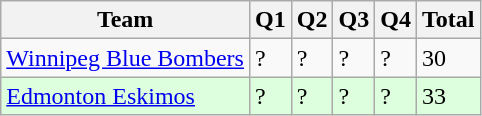<table class="wikitable">
<tr>
<th>Team</th>
<th>Q1</th>
<th>Q2</th>
<th>Q3</th>
<th>Q4</th>
<th>Total</th>
</tr>
<tr>
<td><a href='#'>Winnipeg Blue Bombers</a></td>
<td>?</td>
<td>?</td>
<td>?</td>
<td>?</td>
<td>30</td>
</tr>
<tr style="background:#dfd;">
<td><a href='#'>Edmonton Eskimos</a></td>
<td>?</td>
<td>?</td>
<td>?</td>
<td>?</td>
<td>33</td>
</tr>
</table>
